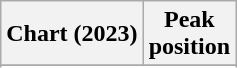<table class="wikitable sortable plainrowheaders" style="text-align:center">
<tr>
<th scope="col">Chart (2023)</th>
<th scope="col">Peak<br>position</th>
</tr>
<tr>
</tr>
<tr>
</tr>
</table>
